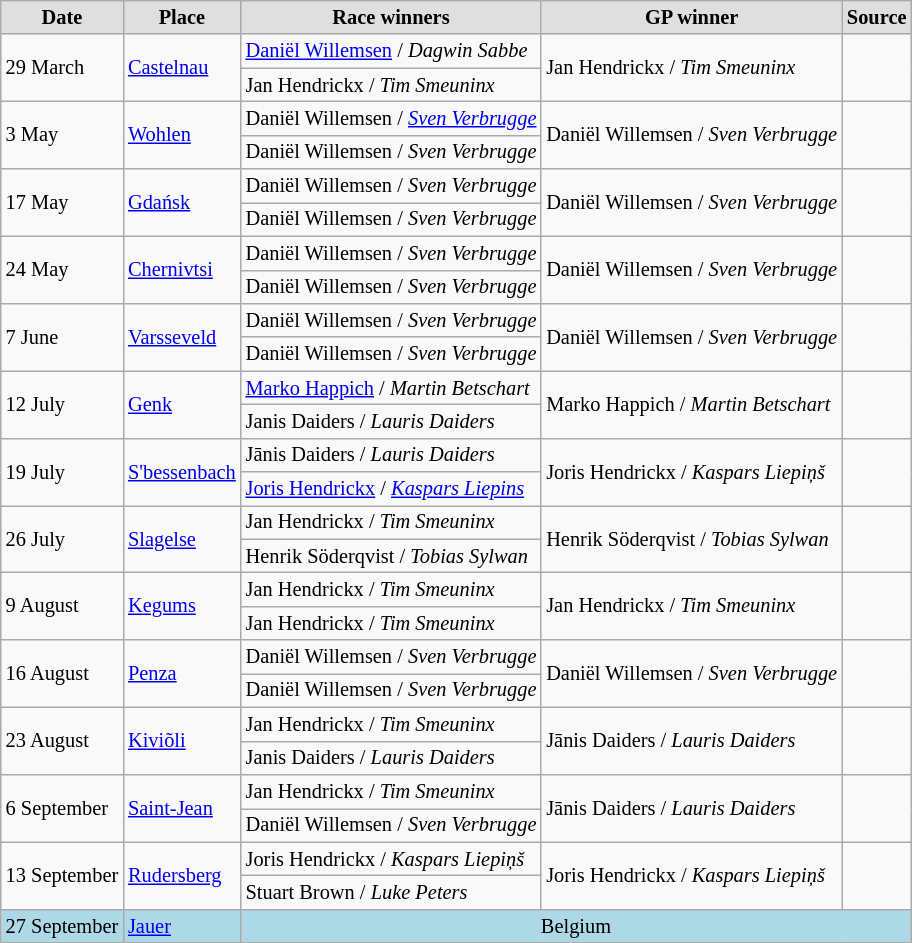<table class="wikitable" style="font-size: 85%;">
<tr align="center" style="background:#dfdfdf;">
<td><strong>Date</strong></td>
<td><strong>Place</strong></td>
<td><strong>Race winners</strong></td>
<td><strong>GP winner</strong></td>
<td><strong>Source</strong></td>
</tr>
<tr>
<td rowspan=2>29 March</td>
<td rowspan=2> <a href='#'>Castelnau</a></td>
<td> <a href='#'>Daniël Willemsen</a> /  <em>Dagwin Sabbe</em></td>
<td rowspan=2> Jan Hendrickx / <em>Tim Smeuninx</em></td>
<td rowspan=2></td>
</tr>
<tr>
<td> Jan Hendrickx / <em>Tim Smeuninx</em></td>
</tr>
<tr>
<td rowspan=2>3 May</td>
<td rowspan=2> <a href='#'>Wohlen</a></td>
<td> Daniël Willemsen /  <em><a href='#'>Sven Verbrugge</a></em></td>
<td rowspan=2> Daniël Willemsen /  <em>Sven Verbrugge</em></td>
<td rowspan=2></td>
</tr>
<tr>
<td> Daniël Willemsen /  <em>Sven Verbrugge</em></td>
</tr>
<tr>
<td rowspan=2>17 May</td>
<td rowspan=2> <a href='#'>Gdańsk</a></td>
<td> Daniël Willemsen /  <em>Sven Verbrugge</em></td>
<td rowspan=2> Daniël Willemsen /  <em>Sven Verbrugge</em></td>
<td rowspan=2></td>
</tr>
<tr>
<td> Daniël Willemsen /  <em>Sven Verbrugge</em></td>
</tr>
<tr>
<td rowspan=2>24 May</td>
<td rowspan=2> <a href='#'>Chernivtsi</a></td>
<td> Daniël Willemsen /  <em>Sven Verbrugge</em></td>
<td rowspan=2> Daniël Willemsen /  <em>Sven Verbrugge</em></td>
<td rowspan=2></td>
</tr>
<tr>
<td> Daniël Willemsen /  <em>Sven Verbrugge</em></td>
</tr>
<tr>
<td rowspan=2>7 June</td>
<td rowspan=2> <a href='#'>Varsseveld</a></td>
<td> Daniël Willemsen /  <em>Sven Verbrugge</em></td>
<td rowspan=2> Daniël Willemsen /  <em>Sven Verbrugge</em></td>
<td rowspan=2></td>
</tr>
<tr>
<td> Daniël Willemsen /  <em>Sven Verbrugge</em></td>
</tr>
<tr>
<td rowspan=2>12 July</td>
<td rowspan=2> <a href='#'>Genk</a></td>
<td> <a href='#'>Marko Happich</a> /  <em>Martin Betschart</em></td>
<td rowspan=2> Marko Happich /  <em>Martin Betschart</em></td>
<td rowspan=2></td>
</tr>
<tr>
<td> Janis Daiders / <em>Lauris Daiders</em></td>
</tr>
<tr>
<td rowspan=2>19 July</td>
<td rowspan=2> <a href='#'>S'bessenbach</a></td>
<td> Jānis Daiders / <em>Lauris Daiders</em></td>
<td rowspan=2> Joris Hendrickx /  <em>Kaspars Liepiņš</em></td>
<td rowspan=2></td>
</tr>
<tr>
<td> <a href='#'>Joris Hendrickx</a> /  <em><a href='#'>Kaspars Liepins</a></em></td>
</tr>
<tr>
<td rowspan=2>26 July</td>
<td rowspan=2> <a href='#'>Slagelse</a></td>
<td> Jan Hendrickx / <em>Tim Smeuninx</em></td>
<td rowspan=2> Henrik Söderqvist / <em>Tobias Sylwan</em></td>
<td rowspan=2></td>
</tr>
<tr>
<td> Henrik Söderqvist / <em>Tobias Sylwan</em></td>
</tr>
<tr>
<td rowspan=2>9 August</td>
<td rowspan=2> <a href='#'>Kegums</a></td>
<td> Jan Hendrickx / <em>Tim Smeuninx</em></td>
<td rowspan=2> Jan Hendrickx / <em>Tim Smeuninx</em></td>
<td rowspan=2></td>
</tr>
<tr>
<td> Jan Hendrickx / <em>Tim Smeuninx</em></td>
</tr>
<tr>
<td rowspan=2>16 August</td>
<td rowspan=2> <a href='#'>Penza</a></td>
<td> Daniël Willemsen /  <em>Sven Verbrugge</em></td>
<td rowspan=2> Daniël Willemsen /  <em>Sven Verbrugge</em></td>
<td rowspan=2></td>
</tr>
<tr>
<td> Daniël Willemsen /  <em>Sven Verbrugge</em></td>
</tr>
<tr>
<td rowspan=2>23 August</td>
<td rowspan=2> <a href='#'>Kiviõli</a></td>
<td> Jan Hendrickx / <em>Tim Smeuninx</em></td>
<td rowspan=2> Jānis Daiders / <em>Lauris Daiders</em></td>
<td rowspan=2></td>
</tr>
<tr>
<td> Janis Daiders / <em>Lauris Daiders</em></td>
</tr>
<tr>
<td rowspan=2>6 September</td>
<td rowspan=2> <a href='#'>Saint-Jean</a></td>
<td> Jan Hendrickx / <em>Tim Smeuninx</em></td>
<td rowspan=2> Jānis Daiders / <em>Lauris Daiders</em></td>
<td rowspan=2></td>
</tr>
<tr>
<td> Daniël Willemsen /  <em>Sven Verbrugge</em></td>
</tr>
<tr>
<td rowspan=2>13 September</td>
<td rowspan=2> <a href='#'>Rudersberg</a></td>
<td> Joris Hendrickx /  <em>Kaspars Liepiņš</em></td>
<td rowspan=2> Joris Hendrickx /  <em>Kaspars Liepiņš</em></td>
<td rowspan=2></td>
</tr>
<tr>
<td> Stuart Brown / <em>Luke Peters</em></td>
</tr>
<tr style="background:lightblue;">
<td rowspan=2>27 September</td>
<td rowspan=2> <a href='#'>Jauer</a></td>
<td colspan=3 align="center"> Belgium</td>
</tr>
</table>
